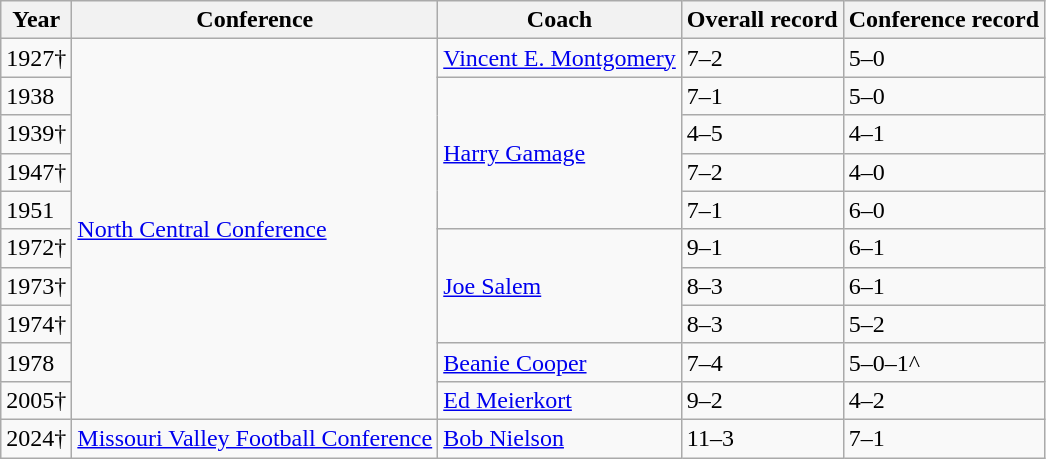<table class="wikitable">
<tr>
<th>Year</th>
<th>Conference</th>
<th>Coach</th>
<th>Overall record</th>
<th>Conference record</th>
</tr>
<tr>
<td>1927†</td>
<td rowspan="10"><a href='#'>North Central Conference</a></td>
<td><a href='#'>Vincent E. Montgomery</a></td>
<td>7–2</td>
<td>5–0</td>
</tr>
<tr>
<td>1938</td>
<td rowspan="4"><a href='#'>Harry Gamage</a></td>
<td>7–1</td>
<td>5–0</td>
</tr>
<tr>
<td>1939†</td>
<td>4–5</td>
<td>4–1</td>
</tr>
<tr>
<td>1947†</td>
<td>7–2</td>
<td>4–0</td>
</tr>
<tr>
<td>1951</td>
<td>7–1</td>
<td>6–0</td>
</tr>
<tr>
<td>1972†</td>
<td rowspan="3"><a href='#'>Joe Salem</a></td>
<td>9–1</td>
<td>6–1</td>
</tr>
<tr>
<td>1973†</td>
<td>8–3</td>
<td>6–1</td>
</tr>
<tr>
<td>1974†</td>
<td>8–3</td>
<td>5–2</td>
</tr>
<tr>
<td>1978</td>
<td><a href='#'>Beanie Cooper</a></td>
<td>7–4</td>
<td>5–0–1^</td>
</tr>
<tr>
<td>2005†</td>
<td><a href='#'>Ed Meierkort</a></td>
<td>9–2</td>
<td>4–2</td>
</tr>
<tr>
<td>2024†</td>
<td><a href='#'>Missouri Valley Football Conference</a></td>
<td><a href='#'>Bob Nielson</a></td>
<td>11–3</td>
<td>7–1</td>
</tr>
</table>
